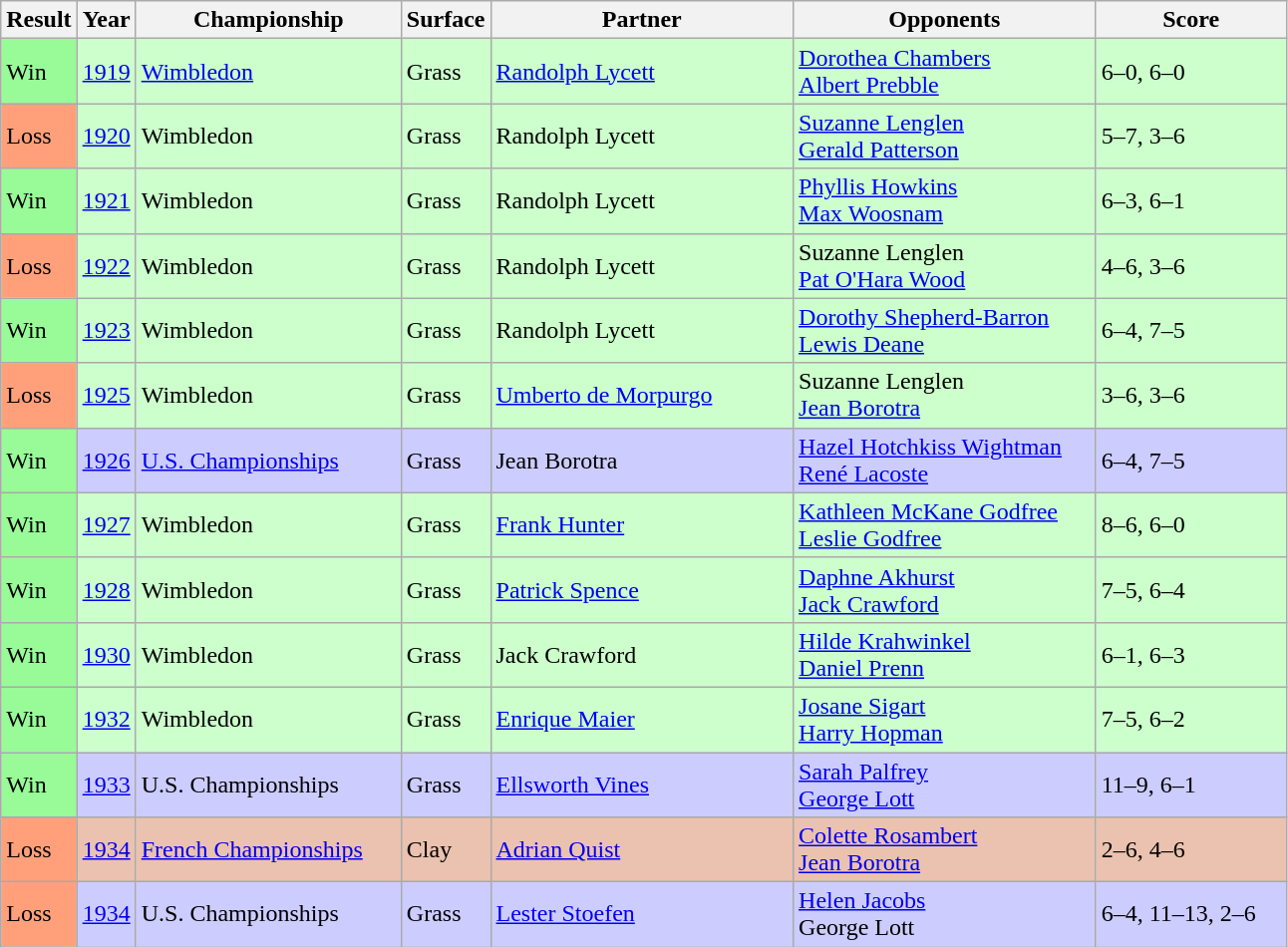<table class="sortable wikitable">
<tr>
<th style="width:40px">Result</th>
<th style="width:30px">Year</th>
<th style="width:170px">Championship</th>
<th style="width:50px">Surface</th>
<th style="width:195px">Partner</th>
<th style="width:195px">Opponents</th>
<th style="width:120px" class="unsortable">Score</th>
</tr>
<tr style="background:#cfc;">
<td style="background:#98fb98;">Win</td>
<td><a href='#'>1919</a></td>
<td><a href='#'>Wimbledon</a></td>
<td>Grass</td>
<td> <a href='#'>Randolph Lycett</a></td>
<td> <a href='#'>Dorothea Chambers</a> <br>  <a href='#'>Albert Prebble</a></td>
<td>6–0, 6–0</td>
</tr>
<tr style="background:#cfc;">
<td style="background:#ffa07a;">Loss</td>
<td><a href='#'>1920</a></td>
<td>Wimbledon</td>
<td>Grass</td>
<td> Randolph Lycett</td>
<td> <a href='#'>Suzanne Lenglen</a> <br>  <a href='#'>Gerald Patterson</a></td>
<td>5–7, 3–6</td>
</tr>
<tr style="background:#cfc;">
<td style="background:#98fb98;">Win</td>
<td><a href='#'>1921</a></td>
<td>Wimbledon</td>
<td>Grass</td>
<td> Randolph Lycett</td>
<td> <a href='#'>Phyllis Howkins</a> <br>  <a href='#'>Max Woosnam</a></td>
<td>6–3, 6–1</td>
</tr>
<tr style="background:#cfc;">
<td style="background:#ffa07a;">Loss</td>
<td><a href='#'>1922</a></td>
<td>Wimbledon</td>
<td>Grass</td>
<td> Randolph Lycett</td>
<td> Suzanne Lenglen <br>  <a href='#'>Pat O'Hara Wood</a></td>
<td>4–6, 3–6</td>
</tr>
<tr style="background:#cfc;">
<td style="background:#98fb98;">Win</td>
<td><a href='#'>1923</a></td>
<td>Wimbledon</td>
<td>Grass</td>
<td> Randolph Lycett</td>
<td> <a href='#'>Dorothy Shepherd-Barron</a> <br>  <a href='#'>Lewis Deane</a></td>
<td>6–4, 7–5</td>
</tr>
<tr style="background:#cfc;">
<td style="background:#ffa07a;">Loss</td>
<td><a href='#'>1925</a></td>
<td>Wimbledon</td>
<td>Grass</td>
<td> <a href='#'>Umberto de Morpurgo</a></td>
<td> Suzanne Lenglen <br>  <a href='#'>Jean Borotra</a></td>
<td>3–6, 3–6</td>
</tr>
<tr style="background:#ccf;">
<td style="background:#98fb98;">Win</td>
<td><a href='#'>1926</a></td>
<td><a href='#'>U.S. Championships</a></td>
<td>Grass</td>
<td> Jean Borotra</td>
<td> <a href='#'>Hazel Hotchkiss Wightman</a> <br>  <a href='#'>René Lacoste</a></td>
<td>6–4, 7–5</td>
</tr>
<tr style="background:#cfc;">
<td style="background:#98fb98;">Win</td>
<td><a href='#'>1927</a></td>
<td>Wimbledon</td>
<td>Grass</td>
<td> <a href='#'>Frank Hunter</a></td>
<td> <a href='#'>Kathleen McKane Godfree</a><br>  <a href='#'>Leslie Godfree</a></td>
<td>8–6, 6–0</td>
</tr>
<tr style="background:#cfc;">
<td style="background:#98fb98;">Win</td>
<td><a href='#'>1928</a></td>
<td>Wimbledon</td>
<td>Grass</td>
<td> <a href='#'>Patrick Spence</a></td>
<td> <a href='#'>Daphne Akhurst</a> <br>  <a href='#'>Jack Crawford</a></td>
<td>7–5, 6–4</td>
</tr>
<tr style="background:#cfc;">
<td style="background:#98fb98;">Win</td>
<td><a href='#'>1930</a></td>
<td>Wimbledon</td>
<td>Grass</td>
<td> Jack Crawford</td>
<td> <a href='#'>Hilde Krahwinkel</a> <br>  <a href='#'>Daniel Prenn</a></td>
<td>6–1, 6–3</td>
</tr>
<tr style="background:#cfc;">
<td style="background:#98fb98;">Win</td>
<td><a href='#'>1932</a></td>
<td>Wimbledon</td>
<td>Grass</td>
<td> <a href='#'>Enrique Maier</a></td>
<td> <a href='#'>Josane Sigart</a> <br>  <a href='#'>Harry Hopman</a></td>
<td>7–5, 6–2</td>
</tr>
<tr style="background:#ccf;">
<td style="background:#98fb98;">Win</td>
<td><a href='#'>1933</a></td>
<td>U.S. Championships</td>
<td>Grass</td>
<td> <a href='#'>Ellsworth Vines</a></td>
<td> <a href='#'>Sarah Palfrey</a> <br>  <a href='#'>George Lott</a></td>
<td>11–9, 6–1</td>
</tr>
<tr style="background:#ebc2af;">
<td style="background:#ffa07a;">Loss</td>
<td><a href='#'>1934</a></td>
<td><a href='#'>French Championships</a></td>
<td>Clay</td>
<td> <a href='#'>Adrian Quist</a></td>
<td> <a href='#'>Colette Rosambert</a> <br>  <a href='#'>Jean Borotra</a></td>
<td>2–6, 4–6</td>
</tr>
<tr style="background:#ccf;">
<td style="background:#ffa07a;">Loss</td>
<td><a href='#'>1934</a></td>
<td>U.S. Championships</td>
<td>Grass</td>
<td> <a href='#'>Lester Stoefen</a></td>
<td> <a href='#'>Helen Jacobs</a> <br>  George Lott</td>
<td>6–4, 11–13, 2–6</td>
</tr>
</table>
